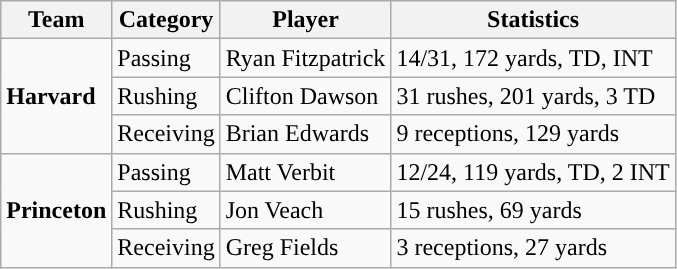<table class="wikitable" style="float: left;">
<tr>
<th>Team</th>
<th>Category</th>
<th>Player</th>
<th>Statistics</th>
</tr>
<tr>
<td rowspan=3><strong>Harvard</strong></td>
<td>Passing</td>
<td>Ryan Fitzpatrick</td>
<td>14/31, 172 yards, TD, INT</td>
</tr>
<tr>
<td>Rushing</td>
<td>Clifton Dawson</td>
<td>31 rushes, 201 yards, 3 TD</td>
</tr>
<tr>
<td>Receiving</td>
<td>Brian Edwards</td>
<td>9 receptions, 129 yards</td>
</tr>
<tr>
<td rowspan=3><strong>Princeton</strong></td>
<td>Passing</td>
<td>Matt Verbit</td>
<td>12/24, 119 yards, TD, 2 INT</td>
</tr>
<tr>
<td>Rushing</td>
<td>Jon Veach</td>
<td>15 rushes, 69 yards</td>
</tr>
<tr>
<td>Receiving</td>
<td>Greg Fields</td>
<td>3 receptions, 27 yards</td>
</tr>
</table>
